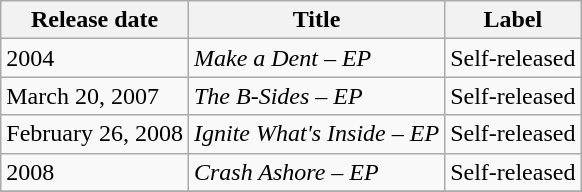<table class="wikitable">
<tr>
<th>Release date</th>
<th>Title</th>
<th>Label</th>
</tr>
<tr>
<td>2004</td>
<td><em>Make a Dent – EP</em></td>
<td>Self-released</td>
</tr>
<tr>
<td>March 20, 2007</td>
<td><em>The B-Sides – EP</em></td>
<td>Self-released</td>
</tr>
<tr>
<td>February 26, 2008</td>
<td><em>Ignite What's Inside – EP</em></td>
<td>Self-released</td>
</tr>
<tr>
<td>2008</td>
<td><em>Crash Ashore – EP</em></td>
<td>Self-released</td>
</tr>
<tr>
</tr>
</table>
